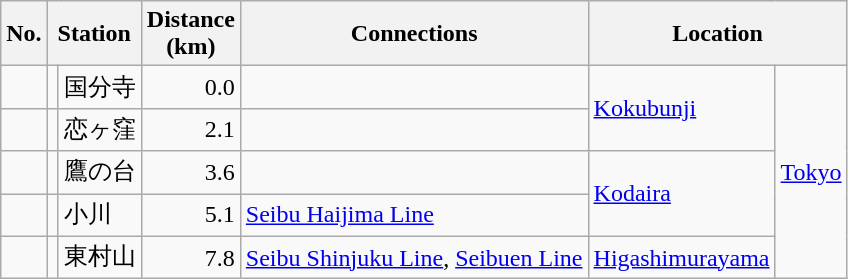<table class=wikitable>
<tr>
<th>No.</th>
<th colspan=2>Station</th>
<th>Distance<br>(km)</th>
<th>Connections</th>
<th colspan=2>Location</th>
</tr>
<tr>
<td></td>
<td></td>
<td>国分寺</td>
<td align=right>0.0</td>
<td></td>
<td rowspan=2><a href='#'>Kokubunji</a></td>
<td rowspan=5><a href='#'>Tokyo</a></td>
</tr>
<tr>
<td></td>
<td></td>
<td>恋ヶ窪</td>
<td align=right>2.1</td>
<td></td>
</tr>
<tr>
<td></td>
<td></td>
<td>鷹の台</td>
<td align=right>3.6</td>
<td></td>
<td rowspan=2><a href='#'>Kodaira</a></td>
</tr>
<tr>
<td></td>
<td></td>
<td>小川</td>
<td align=right>5.1</td>
<td> <a href='#'>Seibu Haijima Line</a></td>
</tr>
<tr>
<td></td>
<td></td>
<td>東村山</td>
<td align=right>7.8</td>
<td> <a href='#'>Seibu Shinjuku Line</a>,  <a href='#'>Seibuen Line</a></td>
<td><a href='#'>Higashimurayama</a></td>
</tr>
</table>
